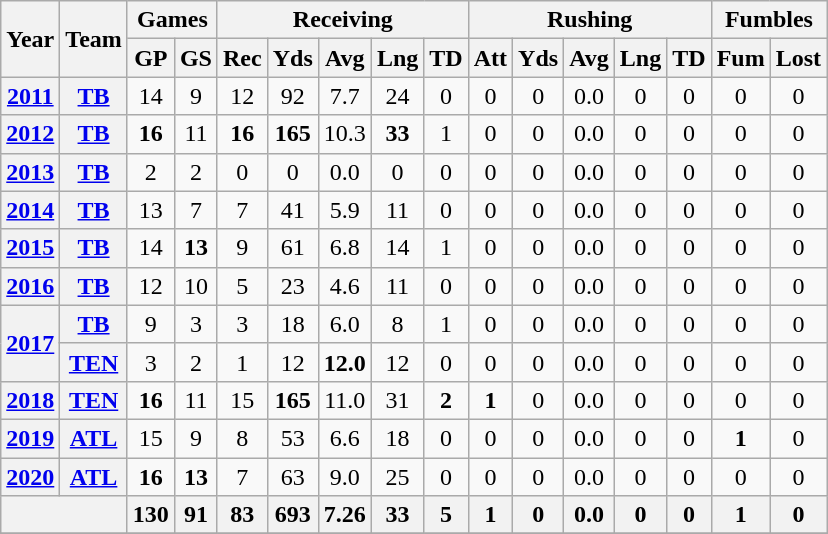<table class="wikitable" style="text-align:center;">
<tr>
<th rowspan="2">Year</th>
<th rowspan="2">Team</th>
<th colspan="2">Games</th>
<th colspan="5">Receiving</th>
<th colspan="5">Rushing</th>
<th colspan="2">Fumbles</th>
</tr>
<tr>
<th>GP</th>
<th>GS</th>
<th>Rec</th>
<th>Yds</th>
<th>Avg</th>
<th>Lng</th>
<th>TD</th>
<th>Att</th>
<th>Yds</th>
<th>Avg</th>
<th>Lng</th>
<th>TD</th>
<th>Fum</th>
<th>Lost</th>
</tr>
<tr>
<th><a href='#'>2011</a></th>
<th><a href='#'>TB</a></th>
<td>14</td>
<td>9</td>
<td>12</td>
<td>92</td>
<td>7.7</td>
<td>24</td>
<td>0</td>
<td>0</td>
<td>0</td>
<td>0.0</td>
<td>0</td>
<td>0</td>
<td>0</td>
<td>0</td>
</tr>
<tr>
<th><a href='#'>2012</a></th>
<th><a href='#'>TB</a></th>
<td><strong>16</strong></td>
<td>11</td>
<td><strong>16</strong></td>
<td><strong>165</strong></td>
<td>10.3</td>
<td><strong>33</strong></td>
<td>1</td>
<td>0</td>
<td>0</td>
<td>0.0</td>
<td>0</td>
<td>0</td>
<td>0</td>
<td>0</td>
</tr>
<tr>
<th><a href='#'>2013</a></th>
<th><a href='#'>TB</a></th>
<td>2</td>
<td>2</td>
<td>0</td>
<td>0</td>
<td>0.0</td>
<td>0</td>
<td>0</td>
<td>0</td>
<td>0</td>
<td>0.0</td>
<td>0</td>
<td>0</td>
<td>0</td>
<td>0</td>
</tr>
<tr>
<th><a href='#'>2014</a></th>
<th><a href='#'>TB</a></th>
<td>13</td>
<td>7</td>
<td>7</td>
<td>41</td>
<td>5.9</td>
<td>11</td>
<td>0</td>
<td>0</td>
<td>0</td>
<td>0.0</td>
<td>0</td>
<td>0</td>
<td>0</td>
<td>0</td>
</tr>
<tr>
<th><a href='#'>2015</a></th>
<th><a href='#'>TB</a></th>
<td>14</td>
<td><strong>13</strong></td>
<td>9</td>
<td>61</td>
<td>6.8</td>
<td>14</td>
<td>1</td>
<td>0</td>
<td>0</td>
<td>0.0</td>
<td>0</td>
<td>0</td>
<td>0</td>
<td>0</td>
</tr>
<tr>
<th><a href='#'>2016</a></th>
<th><a href='#'>TB</a></th>
<td>12</td>
<td>10</td>
<td>5</td>
<td>23</td>
<td>4.6</td>
<td>11</td>
<td>0</td>
<td>0</td>
<td>0</td>
<td>0.0</td>
<td>0</td>
<td>0</td>
<td>0</td>
<td>0</td>
</tr>
<tr>
<th rowspan=2><a href='#'>2017</a></th>
<th><a href='#'>TB</a></th>
<td>9</td>
<td>3</td>
<td>3</td>
<td>18</td>
<td>6.0</td>
<td>8</td>
<td>1</td>
<td>0</td>
<td>0</td>
<td>0.0</td>
<td>0</td>
<td>0</td>
<td>0</td>
<td>0</td>
</tr>
<tr>
<th><a href='#'>TEN</a></th>
<td>3</td>
<td>2</td>
<td>1</td>
<td>12</td>
<td><strong>12.0</strong></td>
<td>12</td>
<td>0</td>
<td>0</td>
<td>0</td>
<td>0.0</td>
<td>0</td>
<td>0</td>
<td>0</td>
<td>0</td>
</tr>
<tr>
<th><a href='#'>2018</a></th>
<th><a href='#'>TEN</a></th>
<td><strong>16</strong></td>
<td>11</td>
<td>15</td>
<td><strong>165</strong></td>
<td>11.0</td>
<td>31</td>
<td><strong>2</strong></td>
<td><strong>1</strong></td>
<td>0</td>
<td>0.0</td>
<td>0</td>
<td>0</td>
<td>0</td>
<td>0</td>
</tr>
<tr>
<th><a href='#'>2019</a></th>
<th><a href='#'>ATL</a></th>
<td>15</td>
<td>9</td>
<td>8</td>
<td>53</td>
<td>6.6</td>
<td>18</td>
<td>0</td>
<td>0</td>
<td>0</td>
<td>0.0</td>
<td>0</td>
<td>0</td>
<td><strong>1</strong></td>
<td>0</td>
</tr>
<tr>
<th><a href='#'>2020</a></th>
<th><a href='#'>ATL</a></th>
<td><strong>16</strong></td>
<td><strong>13</strong></td>
<td>7</td>
<td>63</td>
<td>9.0</td>
<td>25</td>
<td>0</td>
<td>0</td>
<td>0</td>
<td>0.0</td>
<td>0</td>
<td>0</td>
<td>0</td>
<td>0</td>
</tr>
<tr>
<th colspan="2"></th>
<th>130</th>
<th>91</th>
<th>83</th>
<th>693</th>
<th>7.26</th>
<th>33</th>
<th>5</th>
<th>1</th>
<th>0</th>
<th>0.0</th>
<th>0</th>
<th>0</th>
<th>1</th>
<th>0</th>
</tr>
<tr>
</tr>
</table>
